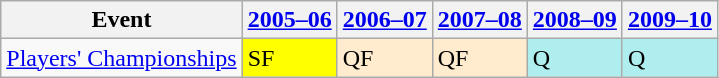<table class="wikitable">
<tr>
<th>Event</th>
<th><a href='#'>2005–06</a></th>
<th><a href='#'>2006–07</a></th>
<th><a href='#'>2007–08</a></th>
<th><a href='#'>2008–09</a></th>
<th><a href='#'>2009–10</a></th>
</tr>
<tr>
<td><a href='#'>Players' Championships</a></td>
<td style="background:yellow;">SF</td>
<td style="background:#ffebcd;">QF</td>
<td style="background:#ffebcd;">QF</td>
<td style="background:#afeeee;">Q</td>
<td style="background:#afeeee;">Q</td>
</tr>
</table>
